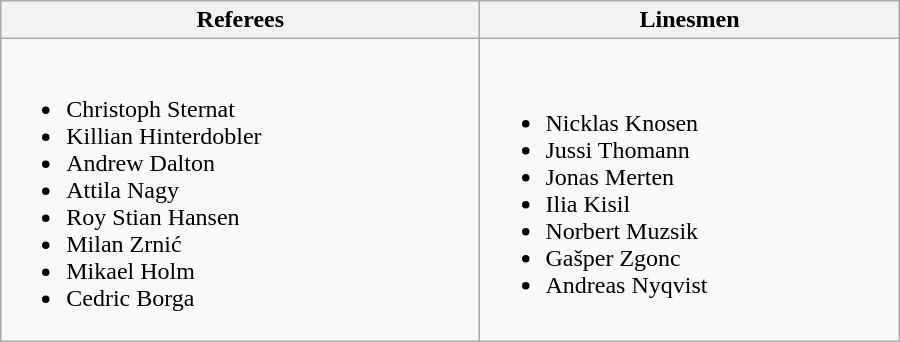<table class="wikitable" width=600px>
<tr>
<th>Referees</th>
<th>Linesmen</th>
</tr>
<tr>
<td><br><ul><li> Christoph Sternat</li><li> Killian Hinterdobler</li><li> Andrew Dalton</li><li> Attila Nagy</li><li> Roy Stian Hansen</li><li> Milan Zrnić</li><li> Mikael Holm</li><li> Cedric Borga</li></ul></td>
<td><br><ul><li> Nicklas Knosen</li><li> Jussi Thomann</li><li> Jonas Merten</li><li> Ilia Kisil</li><li> Norbert Muzsik</li><li> Gašper Zgonc</li><li> Andreas Nyqvist</li></ul></td>
</tr>
</table>
